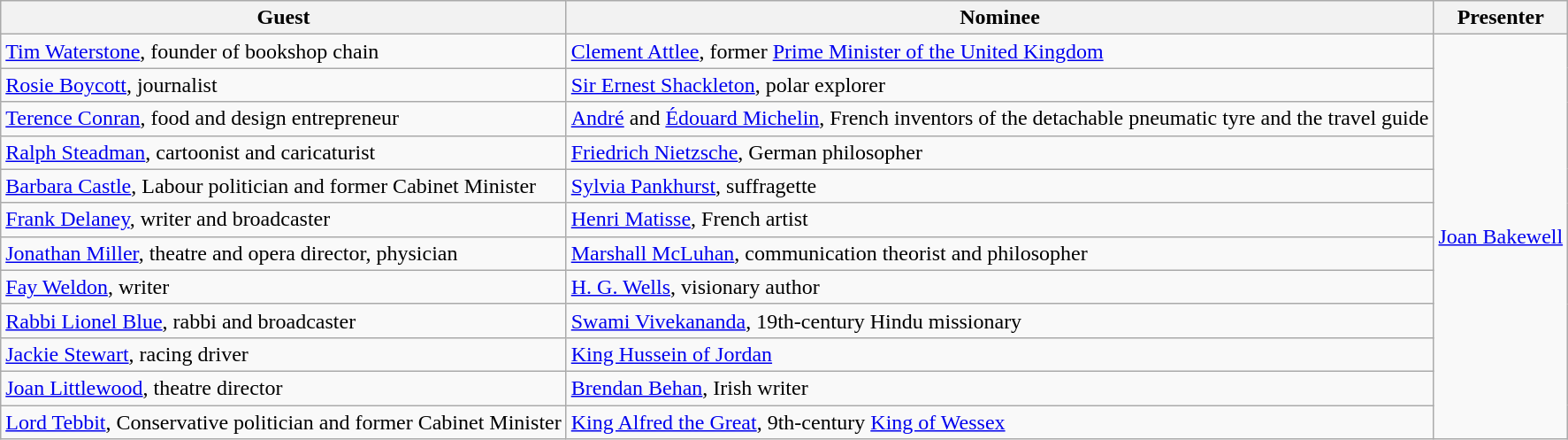<table class="wikitable">
<tr>
<th>Guest</th>
<th>Nominee</th>
<th>Presenter</th>
</tr>
<tr>
<td><a href='#'>Tim Waterstone</a>, founder of bookshop chain</td>
<td><a href='#'>Clement Attlee</a>, former <a href='#'>Prime Minister of the United Kingdom</a></td>
<td rowspan="12"><a href='#'>Joan Bakewell</a></td>
</tr>
<tr>
<td><a href='#'>Rosie Boycott</a>, journalist</td>
<td><a href='#'>Sir Ernest Shackleton</a>, polar explorer</td>
</tr>
<tr>
<td><a href='#'>Terence Conran</a>, food and design entrepreneur</td>
<td><a href='#'>André</a> and <a href='#'>Édouard Michelin</a>, French inventors of the detachable pneumatic tyre and the travel guide</td>
</tr>
<tr>
<td><a href='#'>Ralph Steadman</a>, cartoonist and caricaturist</td>
<td><a href='#'>Friedrich Nietzsche</a>, German philosopher</td>
</tr>
<tr>
<td><a href='#'>Barbara Castle</a>, Labour politician and former Cabinet Minister</td>
<td><a href='#'>Sylvia Pankhurst</a>, suffragette</td>
</tr>
<tr>
<td><a href='#'>Frank Delaney</a>, writer and broadcaster</td>
<td><a href='#'>Henri Matisse</a>, French artist</td>
</tr>
<tr>
<td><a href='#'>Jonathan Miller</a>, theatre and opera director, physician</td>
<td><a href='#'>Marshall McLuhan</a>, communication theorist and philosopher</td>
</tr>
<tr>
<td><a href='#'>Fay Weldon</a>, writer</td>
<td><a href='#'>H. G. Wells</a>, visionary author</td>
</tr>
<tr>
<td><a href='#'>Rabbi Lionel Blue</a>, rabbi and broadcaster</td>
<td><a href='#'>Swami Vivekananda</a>, 19th-century Hindu missionary</td>
</tr>
<tr>
<td><a href='#'>Jackie Stewart</a>, racing driver</td>
<td><a href='#'>King Hussein of Jordan</a></td>
</tr>
<tr>
<td><a href='#'>Joan Littlewood</a>, theatre director</td>
<td><a href='#'>Brendan Behan</a>, Irish writer</td>
</tr>
<tr>
<td><a href='#'>Lord Tebbit</a>, Conservative politician and former Cabinet Minister</td>
<td><a href='#'>King Alfred the Great</a>, 9th-century <a href='#'>King of Wessex</a></td>
</tr>
</table>
